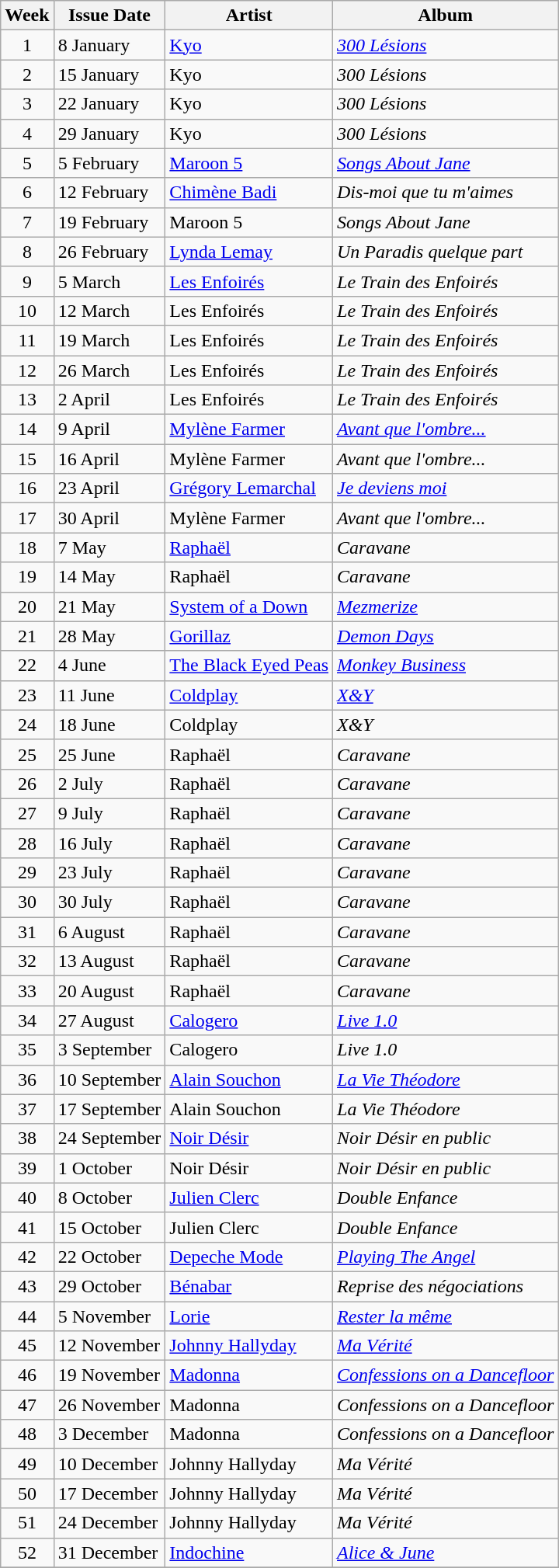<table class="wikitable">
<tr>
<th>Week</th>
<th>Issue Date</th>
<th>Artist</th>
<th>Album</th>
</tr>
<tr>
<td style="text-align: center;">1</td>
<td>8 January</td>
<td><a href='#'>Kyo</a></td>
<td><em><a href='#'>300 Lésions</a></em></td>
</tr>
<tr>
<td style="text-align: center;">2</td>
<td>15 January</td>
<td>Kyo</td>
<td><em>300 Lésions</em></td>
</tr>
<tr>
<td style="text-align: center;">3</td>
<td>22 January</td>
<td>Kyo</td>
<td><em>300 Lésions</em></td>
</tr>
<tr>
<td style="text-align: center;">4</td>
<td>29 January</td>
<td>Kyo</td>
<td><em>300 Lésions</em></td>
</tr>
<tr>
<td style="text-align: center;">5</td>
<td>5 February</td>
<td><a href='#'>Maroon 5</a></td>
<td><em><a href='#'>Songs About Jane</a></em></td>
</tr>
<tr>
<td style="text-align: center;">6</td>
<td>12 February</td>
<td><a href='#'>Chimène Badi</a></td>
<td><em>Dis-moi que tu m'aimes</em></td>
</tr>
<tr>
<td style="text-align: center;">7</td>
<td>19 February</td>
<td>Maroon 5</td>
<td><em>Songs About Jane</em></td>
</tr>
<tr>
<td style="text-align: center;">8</td>
<td>26 February</td>
<td><a href='#'>Lynda Lemay</a></td>
<td><em>Un Paradis quelque part</em></td>
</tr>
<tr>
<td style="text-align: center;">9</td>
<td>5 March</td>
<td><a href='#'>Les Enfoirés</a></td>
<td><em>Le Train des Enfoirés</em></td>
</tr>
<tr>
<td style="text-align: center;">10</td>
<td>12 March</td>
<td>Les Enfoirés</td>
<td><em>Le Train des Enfoirés</em></td>
</tr>
<tr>
<td style="text-align: center;">11</td>
<td>19 March</td>
<td>Les Enfoirés</td>
<td><em>Le Train des Enfoirés</em></td>
</tr>
<tr>
<td style="text-align: center;">12</td>
<td>26 March</td>
<td>Les Enfoirés</td>
<td><em>Le Train des Enfoirés</em></td>
</tr>
<tr>
<td style="text-align: center;">13</td>
<td>2 April</td>
<td>Les Enfoirés</td>
<td><em>Le Train des Enfoirés</em></td>
</tr>
<tr>
<td style="text-align: center;">14</td>
<td>9 April</td>
<td><a href='#'>Mylène Farmer</a></td>
<td><em><a href='#'>Avant que l'ombre...</a></em></td>
</tr>
<tr>
<td style="text-align: center;">15</td>
<td>16 April</td>
<td>Mylène Farmer</td>
<td><em>Avant que l'ombre...</em></td>
</tr>
<tr>
<td style="text-align: center;">16</td>
<td>23 April</td>
<td><a href='#'>Grégory Lemarchal</a></td>
<td><em><a href='#'>Je deviens moi</a></em></td>
</tr>
<tr>
<td style="text-align: center;">17</td>
<td>30 April</td>
<td>Mylène Farmer</td>
<td><em>Avant que l'ombre...</em></td>
</tr>
<tr>
<td style="text-align: center;">18</td>
<td>7 May</td>
<td><a href='#'>Raphaël</a></td>
<td><em>Caravane</em></td>
</tr>
<tr>
<td style="text-align: center;">19</td>
<td>14 May</td>
<td>Raphaël</td>
<td><em>Caravane</em></td>
</tr>
<tr>
<td style="text-align: center;">20</td>
<td>21 May</td>
<td><a href='#'>System of a Down</a></td>
<td><em><a href='#'>Mezmerize</a></em></td>
</tr>
<tr>
<td style="text-align: center;">21</td>
<td>28 May</td>
<td><a href='#'>Gorillaz</a></td>
<td><em><a href='#'>Demon Days</a></em></td>
</tr>
<tr>
<td style="text-align: center;">22</td>
<td>4 June</td>
<td><a href='#'>The Black Eyed Peas</a></td>
<td><em><a href='#'>Monkey Business</a></em></td>
</tr>
<tr>
<td style="text-align: center;">23</td>
<td>11 June</td>
<td><a href='#'>Coldplay</a></td>
<td><em><a href='#'>X&Y</a></em></td>
</tr>
<tr>
<td style="text-align: center;">24</td>
<td>18 June</td>
<td>Coldplay</td>
<td><em>X&Y</em></td>
</tr>
<tr>
<td style="text-align: center;">25</td>
<td>25 June</td>
<td>Raphaël</td>
<td><em>Caravane</em></td>
</tr>
<tr>
<td style="text-align: center;">26</td>
<td>2 July</td>
<td>Raphaël</td>
<td><em>Caravane</em></td>
</tr>
<tr>
<td style="text-align: center;">27</td>
<td>9 July</td>
<td>Raphaël</td>
<td><em>Caravane</em></td>
</tr>
<tr>
<td style="text-align: center;">28</td>
<td>16 July</td>
<td>Raphaël</td>
<td><em>Caravane</em></td>
</tr>
<tr>
<td style="text-align: center;">29</td>
<td>23 July</td>
<td>Raphaël</td>
<td><em>Caravane</em></td>
</tr>
<tr>
<td style="text-align: center;">30</td>
<td>30 July</td>
<td>Raphaël</td>
<td><em>Caravane</em></td>
</tr>
<tr>
<td style="text-align: center;">31</td>
<td>6 August</td>
<td>Raphaël</td>
<td><em>Caravane</em></td>
</tr>
<tr>
<td style="text-align: center;">32</td>
<td>13 August</td>
<td>Raphaël</td>
<td><em>Caravane</em></td>
</tr>
<tr>
<td style="text-align: center;">33</td>
<td>20 August</td>
<td>Raphaël</td>
<td><em>Caravane</em></td>
</tr>
<tr>
<td style="text-align: center;">34</td>
<td>27 August</td>
<td><a href='#'>Calogero</a></td>
<td><em><a href='#'>Live 1.0</a></em></td>
</tr>
<tr>
<td style="text-align: center;">35</td>
<td>3 September</td>
<td>Calogero</td>
<td><em>Live 1.0</em></td>
</tr>
<tr>
<td style="text-align: center;">36</td>
<td>10 September</td>
<td><a href='#'>Alain Souchon</a></td>
<td><em><a href='#'>La Vie Théodore</a></em></td>
</tr>
<tr>
<td style="text-align: center;">37</td>
<td>17 September</td>
<td>Alain Souchon</td>
<td><em>La Vie Théodore</em></td>
</tr>
<tr>
<td style="text-align: center;">38</td>
<td>24 September</td>
<td><a href='#'>Noir Désir</a></td>
<td><em>Noir Désir en public</em></td>
</tr>
<tr>
<td style="text-align: center;">39</td>
<td>1 October</td>
<td>Noir Désir</td>
<td><em>Noir Désir en public</em></td>
</tr>
<tr>
<td style="text-align: center;">40</td>
<td>8 October</td>
<td><a href='#'>Julien Clerc</a></td>
<td><em>Double Enfance</em></td>
</tr>
<tr>
<td style="text-align: center;">41</td>
<td>15 October</td>
<td>Julien Clerc</td>
<td><em>Double Enfance</em></td>
</tr>
<tr>
<td style="text-align: center;">42</td>
<td>22 October</td>
<td><a href='#'>Depeche Mode</a></td>
<td><em><a href='#'>Playing The Angel</a></em></td>
</tr>
<tr>
<td style="text-align: center;">43</td>
<td>29 October</td>
<td><a href='#'>Bénabar</a></td>
<td><em>Reprise des négociations</em></td>
</tr>
<tr>
<td style="text-align: center;">44</td>
<td>5 November</td>
<td><a href='#'>Lorie</a></td>
<td><em><a href='#'>Rester la même</a></em></td>
</tr>
<tr>
<td style="text-align: center;">45</td>
<td>12 November</td>
<td><a href='#'>Johnny Hallyday</a></td>
<td><em><a href='#'>Ma Vérité</a></em></td>
</tr>
<tr>
<td style="text-align: center;">46</td>
<td>19 November</td>
<td><a href='#'>Madonna</a></td>
<td><em><a href='#'>Confessions on a Dancefloor</a></em></td>
</tr>
<tr>
<td style="text-align: center;">47</td>
<td>26 November</td>
<td>Madonna</td>
<td><em>Confessions on a Dancefloor</em></td>
</tr>
<tr>
<td style="text-align: center;">48</td>
<td>3 December</td>
<td>Madonna</td>
<td><em>Confessions on a Dancefloor</em></td>
</tr>
<tr>
<td style="text-align: center;">49</td>
<td>10 December</td>
<td>Johnny Hallyday</td>
<td><em>Ma Vérité</em></td>
</tr>
<tr>
<td style="text-align: center;">50</td>
<td>17 December</td>
<td>Johnny Hallyday</td>
<td><em>Ma Vérité</em></td>
</tr>
<tr>
<td style="text-align: center;">51</td>
<td>24 December</td>
<td>Johnny Hallyday</td>
<td><em>Ma Vérité</em></td>
</tr>
<tr>
<td style="text-align: center;">52</td>
<td>31 December</td>
<td><a href='#'>Indochine</a></td>
<td><em><a href='#'>Alice & June</a></em></td>
</tr>
<tr>
</tr>
</table>
